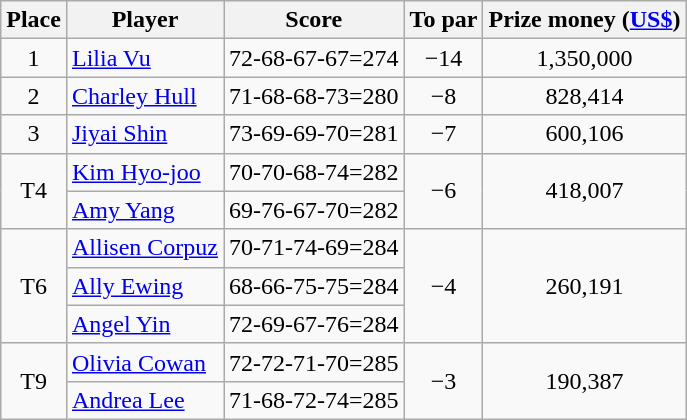<table class="wikitable">
<tr>
<th>Place</th>
<th>Player</th>
<th>Score</th>
<th>To par</th>
<th>Prize money (<a href='#'>US$</a>)</th>
</tr>
<tr>
<td align=center>1</td>
<td> <a href='#'>Lilia Vu</a></td>
<td align=center>72-68-67-67=274</td>
<td align=center>−14</td>
<td align=center>1,350,000</td>
</tr>
<tr>
<td align=center>2</td>
<td> <a href='#'>Charley Hull</a></td>
<td align=center>71-68-68-73=280</td>
<td align=center>−8</td>
<td align=center>828,414</td>
</tr>
<tr>
<td align=center>3</td>
<td> <a href='#'>Jiyai Shin</a></td>
<td align=center>73-69-69-70=281</td>
<td align=center>−7</td>
<td align=center>600,106</td>
</tr>
<tr>
<td align=center rowspan=2>T4</td>
<td> <a href='#'>Kim Hyo-joo</a></td>
<td align=center>70-70-68-74=282</td>
<td align=center rowspan=2>−6</td>
<td align=center rowspan=2>418,007</td>
</tr>
<tr>
<td> <a href='#'>Amy Yang</a></td>
<td align=center>69-76-67-70=282</td>
</tr>
<tr>
<td align=center  rowspan=3>T6</td>
<td> <a href='#'>Allisen Corpuz</a></td>
<td align=center>70-71-74-69=284</td>
<td align=center rowspan=3>−4</td>
<td align=center rowspan=3>260,191</td>
</tr>
<tr>
<td> <a href='#'>Ally Ewing</a></td>
<td align=center>68-66-75-75=284</td>
</tr>
<tr>
<td> <a href='#'>Angel Yin</a></td>
<td align=center>72-69-67-76=284</td>
</tr>
<tr>
<td align=center rowspan=2>T9</td>
<td> <a href='#'>Olivia Cowan</a></td>
<td align=center>72-72-71-70=285</td>
<td align=center rowspan=2>−3</td>
<td align=center rowspan=2>190,387</td>
</tr>
<tr>
<td> <a href='#'>Andrea Lee</a></td>
<td align=center>71-68-72-74=285</td>
</tr>
</table>
